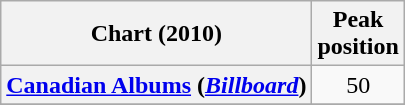<table class="wikitable plainrowheaders" style="text-align:center">
<tr>
<th scope="col">Chart (2010)</th>
<th scope="col">Peak<br>position</th>
</tr>
<tr>
<th scope="row"><a href='#'>Canadian Albums</a> (<a href='#'><em>Billboard</em></a>)</th>
<td>50</td>
</tr>
<tr>
</tr>
</table>
